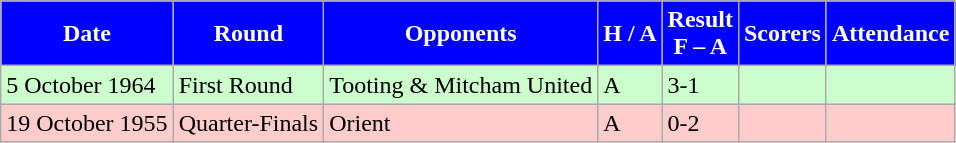<table class="wikitable">
<tr>
<th style="background:#0000FF; color:#FFFFFF; text-align:center;">Date</th>
<th style="background:#0000FF; color:#FFFFFF; text-align:center;">Round</th>
<th style="background:#0000FF; color:#FFFFFF; text-align:center;">Opponents</th>
<th style="background:#0000FF; color:#FFFFFF; text-align:center;">H / A</th>
<th style="background:#0000FF; color:#FFFFFF; text-align:center;">Result<br>F – A</th>
<th style="background:#0000FF; color:#FFFFFF; text-align:center;">Scorers</th>
<th style="background:#0000FF; color:#FFFFFF; text-align:center;">Attendance</th>
</tr>
<tr bgcolor="#ccffcc">
<td>5 October 1964</td>
<td>First Round</td>
<td>Tooting & Mitcham United</td>
<td>A</td>
<td>3-1</td>
<td></td>
<td></td>
</tr>
<tr bgcolor="#ffcccc">
<td>19 October 1955</td>
<td>Quarter-Finals</td>
<td>Orient</td>
<td>A</td>
<td>0-2</td>
<td></td>
<td></td>
</tr>
</table>
